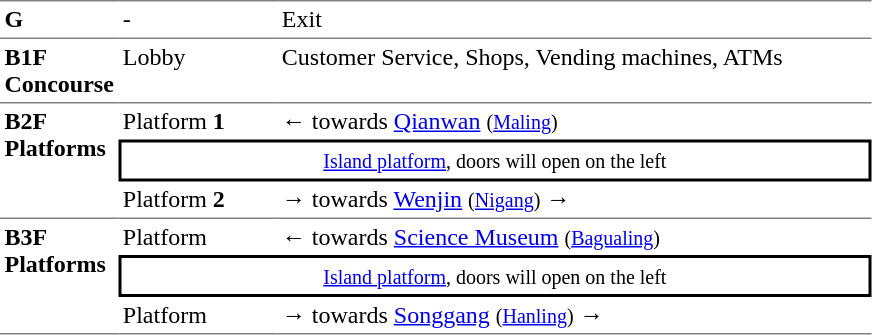<table table border=0 cellspacing=0 cellpadding=3>
<tr>
<td style="border-top:solid 1px gray;" width=50 valign=top><strong>G</strong></td>
<td style="border-top:solid 1px gray;" width=100 valign=top>-</td>
<td style="border-top:solid 1px gray;" width=390 valign=top>Exit</td>
</tr>
<tr>
<td style="border-bottom:solid 1px gray; border-top:solid 1px gray;" valign=top width=50><strong>B1F<br>Concourse</strong></td>
<td style="border-bottom:solid 1px gray; border-top:solid 1px gray;" valign=top width=100>Lobby</td>
<td style="border-bottom:solid 1px gray; border-top:solid 1px gray;" valign=top width=390>Customer Service, Shops, Vending machines, ATMs</td>
</tr>
<tr>
<td style="border-bottom:solid 1px gray;" rowspan="3" valign=top><strong>B2F<br>Platforms</strong></td>
<td>Platform <strong>1</strong></td>
<td>←  towards <a href='#'>Qianwan</a> <small>(<a href='#'>Maling</a>)</small></td>
</tr>
<tr>
<td style="border-right:solid 2px black;border-left:solid 2px black;border-top:solid 2px black;border-bottom:solid 2px black;text-align:center;" colspan=2><small><a href='#'>Island platform</a>, doors will open on the left</small></td>
</tr>
<tr>
<td style="border-bottom:solid 1px gray;">Platform <strong>2</strong></td>
<td style="border-bottom:solid 1px gray;"><span>→</span>  towards <a href='#'>Wenjin</a> <small>(<a href='#'>Nigang</a>)</small> →</td>
</tr>
<tr>
<td style="border-bottom:solid 1px gray;" rowspan="6" valign=top><strong>B3F<br>Platforms</strong></td>
<td>Platform</td>
<td>←  towards <a href='#'>Science Museum</a> <small>(<a href='#'>Bagualing</a>)</small></td>
</tr>
<tr>
<td style="border-right:solid 2px black;border-left:solid 2px black;border-top:solid 2px black;border-bottom:solid 2px black;text-align:center;" colspan=2><small><a href='#'>Island platform</a>, doors will open on the left</small></td>
</tr>
<tr>
<td style="border-bottom:solid 1px gray;">Platform</td>
<td style="border-bottom:solid 1px gray;"><span>→</span>  towards <a href='#'>Songgang</a> <small>(<a href='#'>Hanling</a>)</small> →</td>
</tr>
</table>
